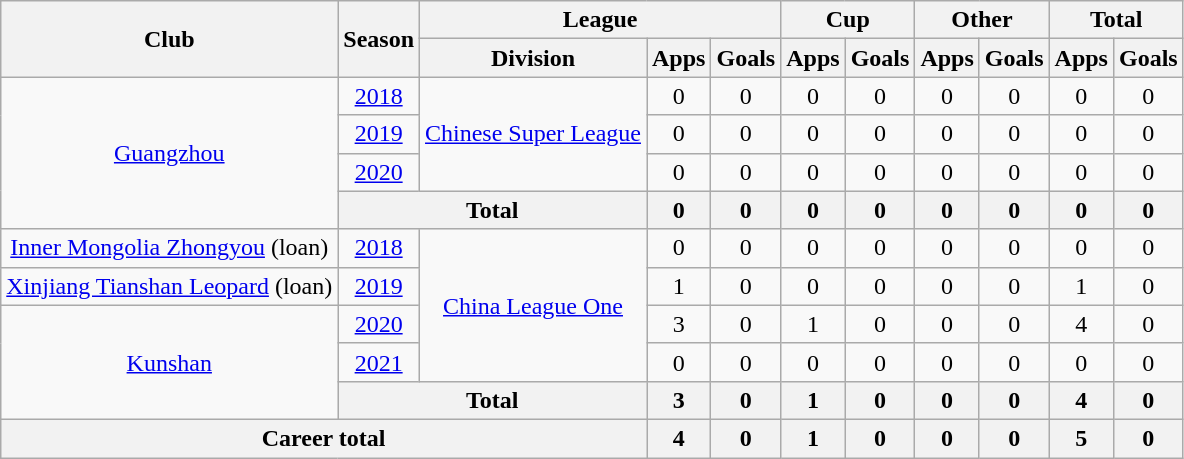<table class="wikitable" style="text-align: center">
<tr>
<th rowspan="2">Club</th>
<th rowspan="2">Season</th>
<th colspan="3">League</th>
<th colspan="2">Cup</th>
<th colspan="2">Other</th>
<th colspan="2">Total</th>
</tr>
<tr>
<th>Division</th>
<th>Apps</th>
<th>Goals</th>
<th>Apps</th>
<th>Goals</th>
<th>Apps</th>
<th>Goals</th>
<th>Apps</th>
<th>Goals</th>
</tr>
<tr>
<td rowspan="4"><a href='#'>Guangzhou</a></td>
<td><a href='#'>2018</a></td>
<td rowspan="3"><a href='#'>Chinese Super League</a></td>
<td>0</td>
<td>0</td>
<td>0</td>
<td>0</td>
<td>0</td>
<td>0</td>
<td>0</td>
<td>0</td>
</tr>
<tr>
<td><a href='#'>2019</a></td>
<td>0</td>
<td>0</td>
<td>0</td>
<td>0</td>
<td>0</td>
<td>0</td>
<td>0</td>
<td>0</td>
</tr>
<tr>
<td><a href='#'>2020</a></td>
<td>0</td>
<td>0</td>
<td>0</td>
<td>0</td>
<td>0</td>
<td>0</td>
<td>0</td>
<td>0</td>
</tr>
<tr>
<th colspan=2>Total</th>
<th>0</th>
<th>0</th>
<th>0</th>
<th>0</th>
<th>0</th>
<th>0</th>
<th>0</th>
<th>0</th>
</tr>
<tr>
<td><a href='#'>Inner Mongolia Zhongyou</a> (loan)</td>
<td><a href='#'>2018</a></td>
<td rowspan="4"><a href='#'>China League One</a></td>
<td>0</td>
<td>0</td>
<td>0</td>
<td>0</td>
<td>0</td>
<td>0</td>
<td>0</td>
<td>0</td>
</tr>
<tr>
<td><a href='#'>Xinjiang Tianshan Leopard</a> (loan)</td>
<td><a href='#'>2019</a></td>
<td>1</td>
<td>0</td>
<td>0</td>
<td>0</td>
<td>0</td>
<td>0</td>
<td>1</td>
<td>0</td>
</tr>
<tr>
<td rowspan="3"><a href='#'>Kunshan</a></td>
<td><a href='#'>2020</a></td>
<td>3</td>
<td>0</td>
<td>1</td>
<td>0</td>
<td>0</td>
<td>0</td>
<td>4</td>
<td>0</td>
</tr>
<tr>
<td><a href='#'>2021</a></td>
<td>0</td>
<td>0</td>
<td>0</td>
<td>0</td>
<td>0</td>
<td>0</td>
<td>0</td>
<td>0</td>
</tr>
<tr>
<th colspan=2>Total</th>
<th>3</th>
<th>0</th>
<th>1</th>
<th>0</th>
<th>0</th>
<th>0</th>
<th>4</th>
<th>0</th>
</tr>
<tr>
<th colspan=3>Career total</th>
<th>4</th>
<th>0</th>
<th>1</th>
<th>0</th>
<th>0</th>
<th>0</th>
<th>5</th>
<th>0</th>
</tr>
</table>
